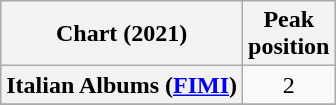<table class="wikitable sortable plainrowheaders" style="text-align:center">
<tr>
<th scope="col">Chart (2021)</th>
<th scope="col">Peak<br>position</th>
</tr>
<tr>
<th scope="row">Italian Albums (<a href='#'>FIMI</a>)</th>
<td>2</td>
</tr>
<tr>
</tr>
</table>
